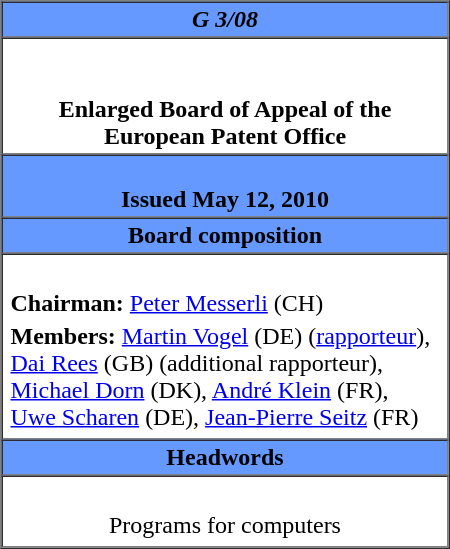<table cellpadding="2" cellspacing="0" border="1" align="right" style="margin-left: 0.5em" width=300px>
<tr>
<th bgcolor="6699FF"><strong><em>G 3/08</em></strong></th>
</tr>
<tr>
<td align="center"><br><br><strong>Enlarged Board of Appeal of the European Patent Office</strong></td>
</tr>
<tr>
<th bgcolor="6699FF"><br>Issued  May 12, 2010</th>
</tr>
<tr>
<th bgcolor="6699FF"><strong>Board composition</strong></th>
</tr>
<tr>
<td><br><table align="center">
<tr>
<td><strong>Chairman:</strong> <a href='#'>Peter Messerli</a> (CH)</td>
</tr>
<tr>
<td><strong>Members:</strong> <a href='#'>Martin Vogel</a> (DE) (<a href='#'>rapporteur</a>), <a href='#'>Dai Rees</a> (GB) (additional rapporteur), <a href='#'>Michael Dorn</a> (DK), <a href='#'>André Klein</a> (FR), <a href='#'>Uwe Scharen</a> (DE), <a href='#'>Jean-Pierre Seitz</a> (FR) </td>
</tr>
</table>
</td>
</tr>
<tr>
<th bgcolor="6699FF"><strong>Headwords</strong></th>
</tr>
<tr>
<td><br><table align="center">
<tr>
<td>Programs for computers</td>
</tr>
</table>
</td>
</tr>
<tr>
</tr>
</table>
